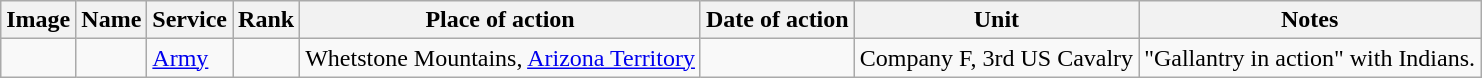<table class="wikitable">
<tr>
<th class="unsortable">Image</th>
<th>Name</th>
<th>Service</th>
<th>Rank</th>
<th>Place of action</th>
<th>Date of action</th>
<th>Unit</th>
<th class="unsortable">Notes</th>
</tr>
<tr>
<td></td>
<td></td>
<td><a href='#'>Army</a></td>
<td></td>
<td>Whetstone Mountains, <a href='#'>Arizona Territory</a></td>
<td></td>
<td>Company F, 3rd US Cavalry</td>
<td>"Gallantry in action" with Indians.</td>
</tr>
</table>
